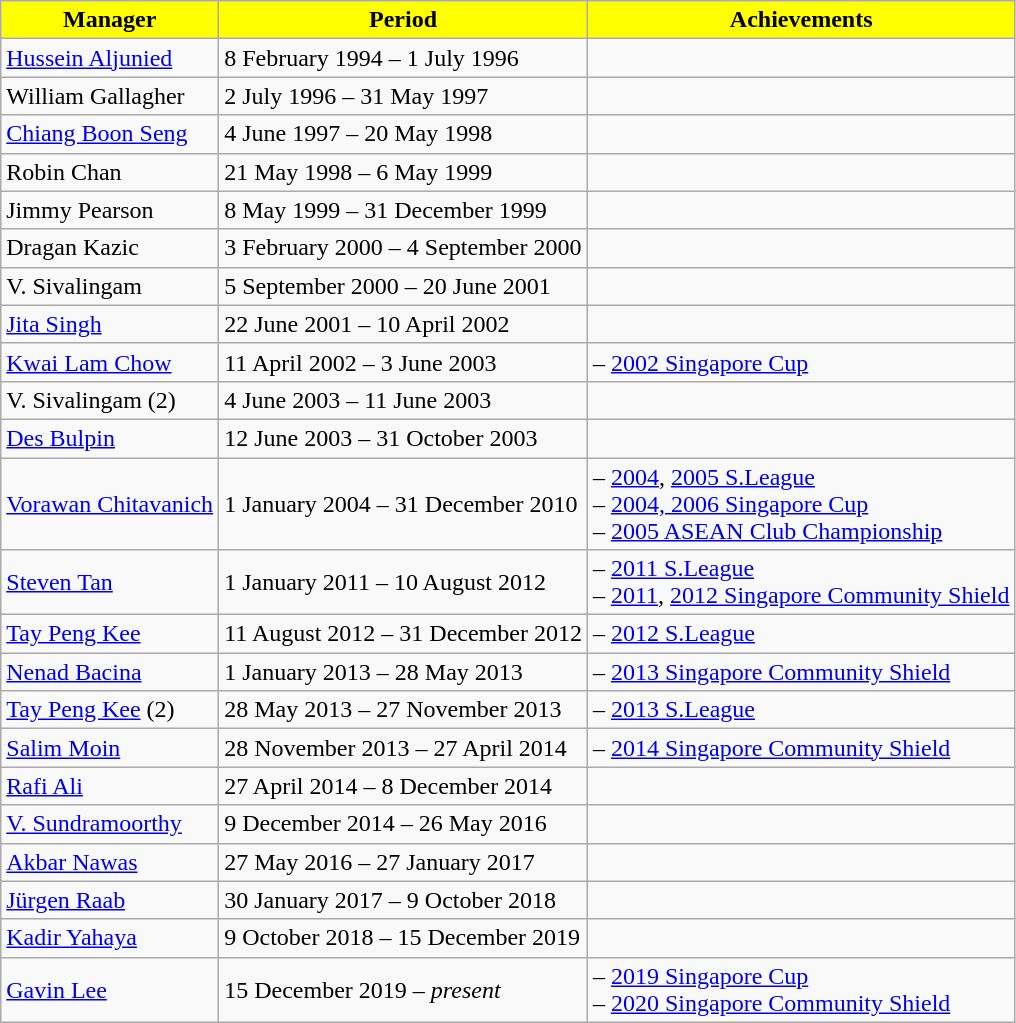<table class="wikitable">
<tr>
<th style="background:#FFFF00; color:black; text-align:center;">Manager</th>
<th style="background:#FFFF00; color:black; text-align:center;">Period</th>
<th style="background:#FFFF00; color:black; text-align:center;">Achievements</th>
</tr>
<tr>
<td> <a href='#'>Hussein Aljunied</a></td>
<td>8 February 1994 – 1 July 1996</td>
<td></td>
</tr>
<tr>
<td> William Gallagher</td>
<td>2 July 1996 – 31 May 1997</td>
<td></td>
</tr>
<tr>
<td> <a href='#'>Chiang Boon Seng</a></td>
<td>4 June 1997 – 20 May 1998</td>
<td></td>
</tr>
<tr>
<td> Robin Chan</td>
<td>21 May 1998 – 6 May 1999</td>
<td></td>
</tr>
<tr>
<td> Jimmy Pearson</td>
<td>8 May 1999 – 31 December 1999</td>
<td></td>
</tr>
<tr>
<td> Dragan Kazic</td>
<td>3 February 2000 – 4 September 2000</td>
<td></td>
</tr>
<tr>
<td> V. Sivalingam</td>
<td>5 September 2000 – 20 June 2001</td>
<td></td>
</tr>
<tr>
<td> <a href='#'>Jita Singh</a></td>
<td>22 June 2001 – 10 April 2002</td>
<td></td>
</tr>
<tr>
<td> <a href='#'>Kwai Lam Chow</a></td>
<td>11 April 2002 – 3 June 2003</td>
<td>– <a href='#'>2002 Singapore Cup</a></td>
</tr>
<tr>
<td> V. Sivalingam (2)</td>
<td>4 June 2003 – 11 June 2003</td>
<td></td>
</tr>
<tr>
<td> <a href='#'>Des Bulpin</a></td>
<td>12 June 2003 – 31 October 2003</td>
<td></td>
</tr>
<tr>
<td> <a href='#'>Vorawan Chitavanich</a></td>
<td>1 January 2004 – 31 December 2010</td>
<td>– <a href='#'>2004</a>, <a href='#'>2005 S.League</a><br>– <a href='#'>2004, 2006 Singapore Cup</a><br>– <a href='#'>2005 ASEAN Club Championship</a></td>
</tr>
<tr>
<td> <a href='#'>Steven Tan</a></td>
<td>1 January 2011 – 10 August 2012</td>
<td>– <a href='#'>2011 S.League</a><br>– <a href='#'>2011</a>, <a href='#'>2012 Singapore Community Shield</a></td>
</tr>
<tr>
<td> <a href='#'>Tay Peng Kee</a></td>
<td>11 August 2012 – 31 December 2012</td>
<td>– <a href='#'>2012 S.League</a></td>
</tr>
<tr>
<td> <a href='#'>Nenad Bacina</a></td>
<td>1 January 2013 – 28 May 2013</td>
<td>– <a href='#'>2013 Singapore Community Shield</a></td>
</tr>
<tr>
<td> <a href='#'>Tay Peng Kee</a> (2)</td>
<td>28 May 2013 – 27 November 2013</td>
<td>– <a href='#'>2013 S.League</a></td>
</tr>
<tr>
<td> <a href='#'>Salim Moin</a></td>
<td>28 November 2013 – 27 April 2014</td>
<td>– <a href='#'>2014 Singapore Community Shield</a></td>
</tr>
<tr>
<td> <a href='#'>Rafi Ali</a></td>
<td>27 April 2014 – 8 December 2014</td>
<td></td>
</tr>
<tr>
<td> <a href='#'>V. Sundramoorthy</a></td>
<td>9 December 2014 – 26 May 2016</td>
<td></td>
</tr>
<tr>
<td> <a href='#'>Akbar Nawas</a></td>
<td>27 May 2016 – 27 January 2017</td>
<td></td>
</tr>
<tr>
<td> <a href='#'>Jürgen Raab</a></td>
<td>30 January 2017 – 9 October 2018</td>
<td></td>
</tr>
<tr>
<td> <a href='#'>Kadir Yahaya</a></td>
<td>9 October 2018 – 15 December 2019</td>
<td></td>
</tr>
<tr>
<td> <a href='#'>Gavin Lee</a></td>
<td>15 December 2019 – <em>present</em></td>
<td>– <a href='#'>2019 Singapore Cup</a><br>– <a href='#'>2020 Singapore Community Shield</a></td>
</tr>
</table>
